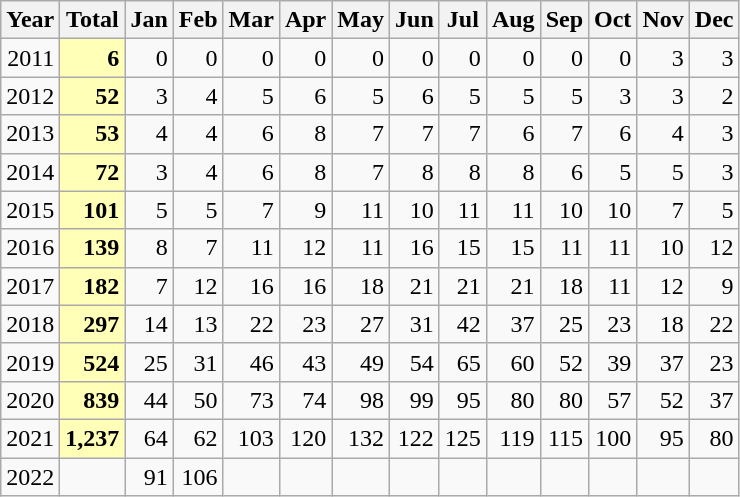<table class="wikitable" style="text-align:right;">
<tr>
<th>Year</th>
<th>Total</th>
<th>Jan</th>
<th>Feb</th>
<th>Mar</th>
<th>Apr</th>
<th>May</th>
<th>Jun</th>
<th>Jul</th>
<th>Aug</th>
<th>Sep</th>
<th>Oct</th>
<th>Nov</th>
<th>Dec</th>
</tr>
<tr>
<td>2011</td>
<td style="font-weight:bold;background:#FFFFB8";>6</td>
<td>0</td>
<td>0</td>
<td>0</td>
<td>0</td>
<td>0</td>
<td>0</td>
<td>0</td>
<td>0</td>
<td>0</td>
<td>0</td>
<td>3</td>
<td>3</td>
</tr>
<tr>
<td>2012</td>
<td style="font-weight:bold;background:#FFFFB8";>52</td>
<td>3</td>
<td>4</td>
<td>5</td>
<td>6</td>
<td>5</td>
<td>6</td>
<td>5</td>
<td>5</td>
<td>5</td>
<td>3</td>
<td>3</td>
<td>2</td>
</tr>
<tr>
<td>2013</td>
<td style="font-weight:bold;background:#FFFFB8";>53</td>
<td>4</td>
<td>4</td>
<td>6</td>
<td>8</td>
<td>7</td>
<td>7</td>
<td>7</td>
<td>6</td>
<td>7</td>
<td>6</td>
<td>4</td>
<td>3</td>
</tr>
<tr>
<td>2014</td>
<td style="font-weight:bold;background:#FFFFB8";>72</td>
<td>3</td>
<td>4</td>
<td>6</td>
<td>8</td>
<td>7</td>
<td>8</td>
<td>8</td>
<td>8</td>
<td>6</td>
<td>5</td>
<td>5</td>
<td>3</td>
</tr>
<tr>
<td>2015</td>
<td style="font-weight:bold;background:#FFFFB8";>101</td>
<td>5</td>
<td>5</td>
<td>7</td>
<td>9</td>
<td>11</td>
<td>10</td>
<td>11</td>
<td>11</td>
<td>10</td>
<td>10</td>
<td>7</td>
<td>5</td>
</tr>
<tr>
<td>2016</td>
<td style="font-weight:bold;background:#FFFFB8";>139</td>
<td>8</td>
<td>7</td>
<td>11</td>
<td>12</td>
<td>11</td>
<td>16</td>
<td>15</td>
<td>15</td>
<td>11</td>
<td>11</td>
<td>10</td>
<td>12</td>
</tr>
<tr>
<td>2017</td>
<td style="font-weight:bold;background:#FFFFB8";>182</td>
<td>7</td>
<td>12</td>
<td>16</td>
<td>16</td>
<td>18</td>
<td>21</td>
<td>21</td>
<td>21</td>
<td>18</td>
<td>11</td>
<td>12</td>
<td>9</td>
</tr>
<tr>
<td>2018</td>
<td style="font-weight:bold;background:#FFFFB8";>297</td>
<td>14</td>
<td>13</td>
<td>22</td>
<td>23</td>
<td>27</td>
<td>31</td>
<td>42</td>
<td>37</td>
<td>25</td>
<td>23</td>
<td>18</td>
<td>22</td>
</tr>
<tr>
<td>2019</td>
<td style="font-weight:bold;background:#FFFFB8";>524</td>
<td>25</td>
<td>31</td>
<td>46</td>
<td>43</td>
<td>49</td>
<td>54</td>
<td>65</td>
<td>60</td>
<td>52</td>
<td>39</td>
<td>37</td>
<td>23</td>
</tr>
<tr>
<td>2020</td>
<td style="font-weight:bold;background:#FFFFB8";>839</td>
<td>44</td>
<td>50</td>
<td>73</td>
<td>74</td>
<td>98</td>
<td>99</td>
<td>95</td>
<td>80</td>
<td>80</td>
<td>57</td>
<td>52</td>
<td>37</td>
</tr>
<tr>
<td>2021</td>
<td style="font-weight:bold;background:#FFFFB8";>1,237</td>
<td>64</td>
<td>62</td>
<td>103</td>
<td>120</td>
<td>132</td>
<td>122</td>
<td>125</td>
<td>119</td>
<td>115</td>
<td>100</td>
<td>95</td>
<td>80</td>
</tr>
<tr>
<td>2022</td>
<td></td>
<td>91</td>
<td>106</td>
<td></td>
<td></td>
<td></td>
<td></td>
<td></td>
<td></td>
<td></td>
<td></td>
<td></td>
<td></td>
</tr>
</table>
